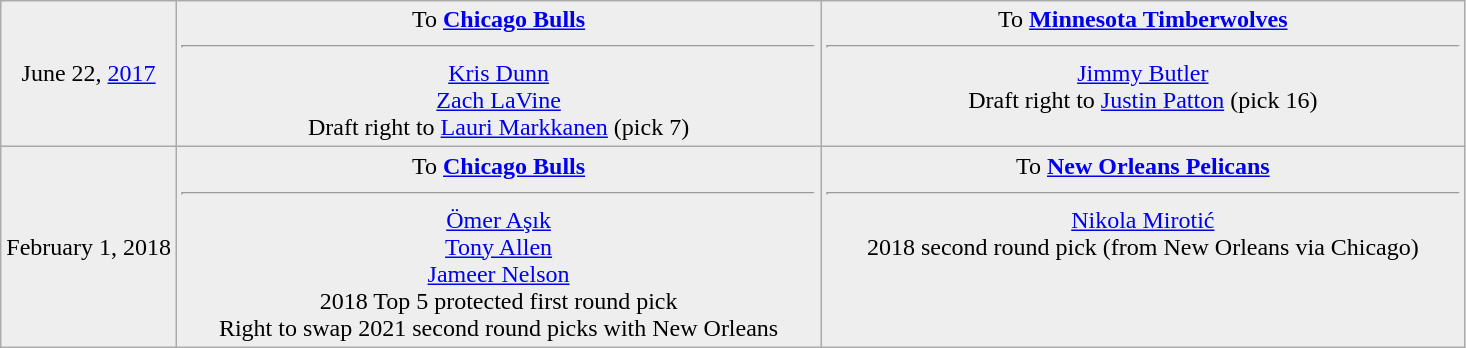<table class="wikitable sortable sortable" style="text-align: center">
<tr style="background:#eee;">
<td style="width:12%">June 22, <a href='#'>2017</a></td>
<td style="width:44; vertical-align:top;">To <strong><a href='#'>Chicago Bulls</a></strong><hr><a href='#'>Kris Dunn</a><br><a href='#'>Zach LaVine</a><br>Draft right to <a href='#'>Lauri Markkanen</a> (pick 7)</td>
<td style="width:44; vertical-align:top;">To <strong><a href='#'>Minnesota Timberwolves</a></strong><hr><a href='#'>Jimmy Butler</a><br>Draft right to <a href='#'>Justin Patton</a> (pick 16)</td>
</tr>
<tr style="background:#eee;">
<td style="width:12%">February 1, 2018</td>
<td style="width:44%; vertical-align:top;">To <strong><a href='#'>Chicago Bulls</a></strong><hr><a href='#'>Ömer Aşık</a><br><a href='#'>Tony Allen</a><br><a href='#'>Jameer Nelson</a><br>2018 Top 5 protected first round pick<br>Right to swap 2021 second round picks with New Orleans</td>
<td style="width:44%; vertical-align:top;">To <strong><a href='#'>New Orleans Pelicans</a></strong><hr><a href='#'>Nikola Mirotić</a><br>2018 second round pick (from New Orleans via Chicago)</td>
</tr>
</table>
